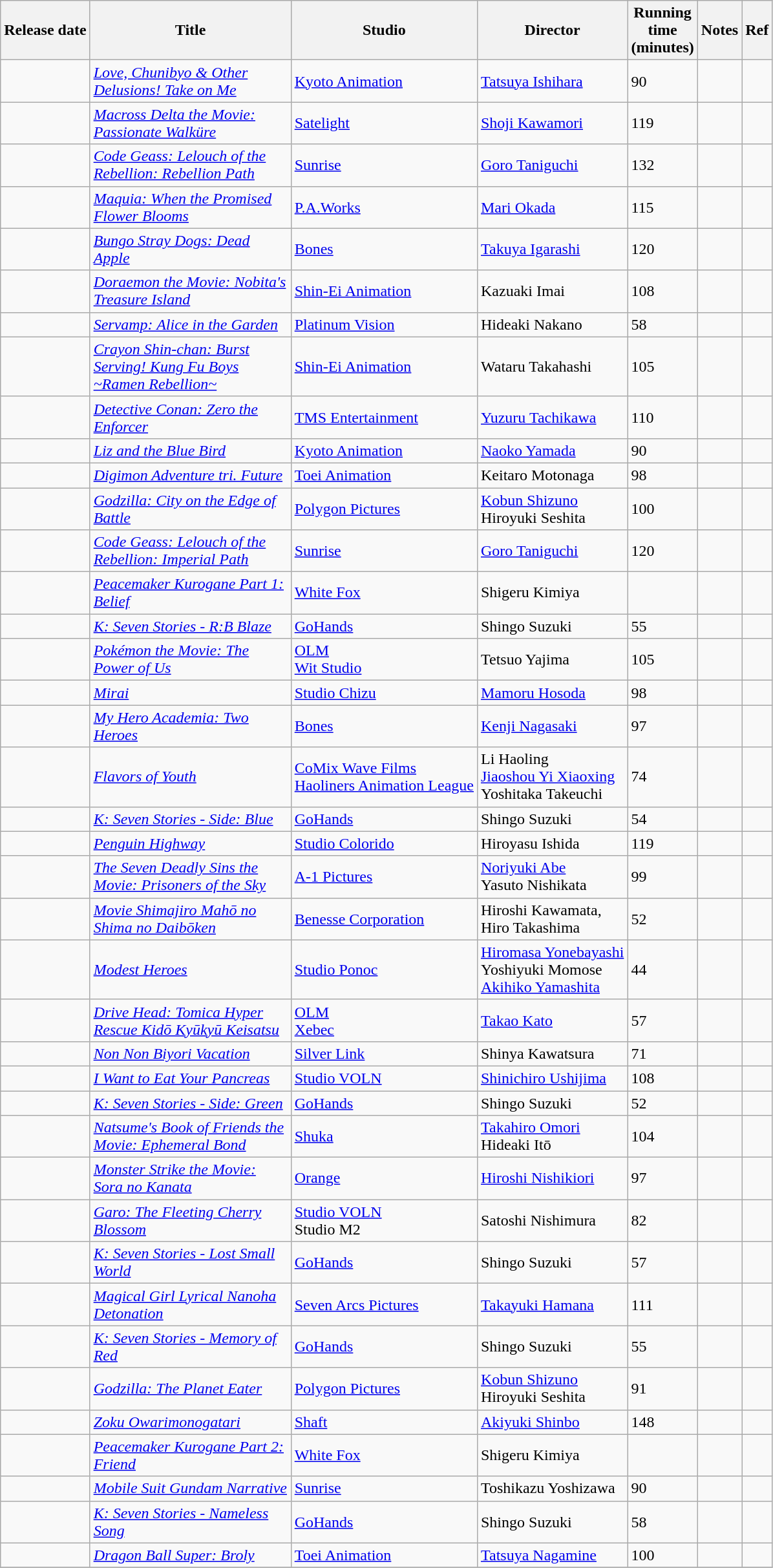<table class="wikitable sortable" border="1">
<tr>
<th>Release date</th>
<th width="200px">Title</th>
<th>Studio</th>
<th>Director</th>
<th width="10px">Running time (minutes)</th>
<th class="unsortable">Notes</th>
<th class="unsortable">Ref</th>
</tr>
<tr>
<td></td>
<td><em><a href='#'>Love, Chunibyo & Other Delusions! Take on Me</a></em></td>
<td><a href='#'>Kyoto Animation</a></td>
<td><a href='#'>Tatsuya Ishihara</a></td>
<td>90</td>
<td></td>
<td></td>
</tr>
<tr>
<td></td>
<td><em><a href='#'>Macross Delta the Movie: Passionate Walküre</a></em></td>
<td><a href='#'>Satelight</a></td>
<td><a href='#'>Shoji Kawamori</a></td>
<td>119</td>
<td></td>
<td></td>
</tr>
<tr>
<td></td>
<td><em><a href='#'>Code Geass: Lelouch of the Rebellion: Rebellion Path</a></em></td>
<td><a href='#'>Sunrise</a></td>
<td><a href='#'>Goro Taniguchi</a></td>
<td>132</td>
<td></td>
<td></td>
</tr>
<tr>
<td></td>
<td><em><a href='#'>Maquia: When the Promised Flower Blooms</a></em></td>
<td><a href='#'>P.A.Works</a></td>
<td><a href='#'>Mari Okada</a></td>
<td>115</td>
<td></td>
<td></td>
</tr>
<tr>
<td></td>
<td><em><a href='#'>Bungo Stray Dogs: Dead Apple</a></em></td>
<td><a href='#'>Bones</a></td>
<td><a href='#'>Takuya Igarashi</a></td>
<td>120</td>
<td></td>
<td></td>
</tr>
<tr>
<td></td>
<td><em><a href='#'>Doraemon the Movie: Nobita's Treasure Island</a></em></td>
<td><a href='#'>Shin-Ei Animation</a></td>
<td>Kazuaki Imai</td>
<td>108</td>
<td></td>
<td></td>
</tr>
<tr>
<td></td>
<td><em><a href='#'>Servamp: Alice in the Garden</a></em></td>
<td><a href='#'>Platinum Vision</a></td>
<td>Hideaki Nakano</td>
<td>58</td>
<td></td>
<td></td>
</tr>
<tr>
<td></td>
<td><em><a href='#'>Crayon Shin-chan: Burst Serving! Kung Fu Boys ~Ramen Rebellion~</a></em></td>
<td><a href='#'>Shin-Ei Animation</a></td>
<td>Wataru Takahashi</td>
<td>105</td>
<td></td>
<td></td>
</tr>
<tr>
<td></td>
<td><em><a href='#'>Detective Conan: Zero the Enforcer</a></em></td>
<td><a href='#'>TMS Entertainment</a></td>
<td><a href='#'>Yuzuru Tachikawa</a></td>
<td>110</td>
<td></td>
<td></td>
</tr>
<tr>
<td></td>
<td><em><a href='#'>Liz and the Blue Bird</a></em></td>
<td><a href='#'>Kyoto Animation</a></td>
<td><a href='#'>Naoko Yamada</a></td>
<td>90</td>
<td></td>
<td></td>
</tr>
<tr>
<td></td>
<td><em><a href='#'>Digimon Adventure tri. Future</a></em></td>
<td><a href='#'>Toei Animation</a></td>
<td>Keitaro Motonaga</td>
<td>98</td>
<td></td>
<td></td>
</tr>
<tr>
<td></td>
<td><em><a href='#'>Godzilla: City on the Edge of Battle</a></em></td>
<td><a href='#'>Polygon Pictures</a></td>
<td><a href='#'>Kobun Shizuno</a><br>Hiroyuki Seshita</td>
<td>100</td>
<td></td>
<td></td>
</tr>
<tr>
<td></td>
<td><em><a href='#'>Code Geass: Lelouch of the Rebellion: Imperial Path</a></em></td>
<td><a href='#'>Sunrise</a></td>
<td><a href='#'>Goro Taniguchi</a></td>
<td>120</td>
<td></td>
<td></td>
</tr>
<tr>
<td></td>
<td><em><a href='#'>Peacemaker Kurogane Part 1: Belief</a></em></td>
<td><a href='#'>White Fox</a></td>
<td>Shigeru Kimiya</td>
<td></td>
<td></td>
<td></td>
</tr>
<tr>
<td></td>
<td><em><a href='#'>K: Seven Stories - R:B Blaze</a></em></td>
<td><a href='#'>GoHands</a></td>
<td>Shingo Suzuki</td>
<td>55</td>
<td></td>
<td></td>
</tr>
<tr>
<td></td>
<td><em><a href='#'>Pokémon the Movie: The Power of Us</a></em></td>
<td><a href='#'>OLM</a><br><a href='#'>Wit Studio</a></td>
<td>Tetsuo Yajima</td>
<td>105</td>
<td></td>
<td></td>
</tr>
<tr>
<td></td>
<td><em><a href='#'>Mirai</a></em></td>
<td><a href='#'>Studio Chizu</a></td>
<td><a href='#'>Mamoru Hosoda</a></td>
<td>98</td>
<td></td>
<td></td>
</tr>
<tr>
<td></td>
<td><em><a href='#'>My Hero Academia: Two Heroes</a></em></td>
<td><a href='#'>Bones</a></td>
<td><a href='#'>Kenji Nagasaki</a></td>
<td>97</td>
<td></td>
<td></td>
</tr>
<tr>
<td></td>
<td><em><a href='#'>Flavors of Youth</a></em></td>
<td><a href='#'>CoMix Wave Films</a><br><a href='#'>Haoliners Animation League</a></td>
<td>Li Haoling<br><a href='#'>Jiaoshou Yi Xiaoxing</a><br>Yoshitaka Takeuchi</td>
<td>74</td>
<td></td>
<td></td>
</tr>
<tr>
<td></td>
<td><em><a href='#'>K: Seven Stories - Side: Blue</a></em></td>
<td><a href='#'>GoHands</a></td>
<td>Shingo Suzuki</td>
<td>54</td>
<td></td>
<td></td>
</tr>
<tr>
<td></td>
<td><em><a href='#'>Penguin Highway</a></em></td>
<td><a href='#'>Studio Colorido</a></td>
<td>Hiroyasu Ishida</td>
<td>119</td>
<td></td>
<td></td>
</tr>
<tr>
<td></td>
<td><em><a href='#'>The Seven Deadly Sins the Movie: Prisoners of the Sky</a></em></td>
<td><a href='#'>A-1 Pictures</a></td>
<td><a href='#'>Noriyuki Abe</a><br>Yasuto Nishikata</td>
<td>99</td>
<td></td>
<td></td>
</tr>
<tr>
<td></td>
<td><em><a href='#'>Movie Shimajiro Mahō no Shima no Daibōken</a></em></td>
<td><a href='#'>Benesse Corporation</a></td>
<td>Hiroshi Kawamata,<br> Hiro Takashima</td>
<td>52</td>
<td></td>
<td></td>
</tr>
<tr>
<td></td>
<td><em><a href='#'>Modest Heroes</a></em></td>
<td><a href='#'>Studio Ponoc</a></td>
<td><a href='#'>Hiromasa Yonebayashi</a><br>Yoshiyuki Momose<br><a href='#'>Akihiko Yamashita</a></td>
<td>44</td>
<td></td>
<td></td>
</tr>
<tr>
<td></td>
<td><em><a href='#'>Drive Head: Tomica Hyper Rescue Kidō Kyūkyū Keisatsu</a></em></td>
<td><a href='#'>OLM</a><br><a href='#'>Xebec</a></td>
<td><a href='#'>Takao Kato</a></td>
<td>57</td>
<td></td>
<td></td>
</tr>
<tr>
<td></td>
<td><em><a href='#'>Non Non Biyori Vacation</a></em></td>
<td><a href='#'>Silver Link</a></td>
<td>Shinya Kawatsura</td>
<td>71</td>
<td></td>
<td></td>
</tr>
<tr>
<td></td>
<td><em><a href='#'>I Want to Eat Your Pancreas</a></em></td>
<td><a href='#'>Studio VOLN</a></td>
<td><a href='#'>Shinichiro Ushijima</a></td>
<td>108</td>
<td></td>
<td></td>
</tr>
<tr>
<td></td>
<td><em><a href='#'>K: Seven Stories - Side: Green</a></em></td>
<td><a href='#'>GoHands</a></td>
<td>Shingo Suzuki</td>
<td>52</td>
<td></td>
<td></td>
</tr>
<tr>
<td></td>
<td><em><a href='#'>Natsume's Book of Friends the Movie: Ephemeral Bond</a></em></td>
<td><a href='#'>Shuka</a></td>
<td><a href='#'>Takahiro Omori</a><br>Hideaki Itō</td>
<td>104</td>
<td></td>
<td></td>
</tr>
<tr>
<td></td>
<td><em><a href='#'>Monster Strike the Movie: Sora no Kanata</a></em></td>
<td><a href='#'>Orange</a></td>
<td><a href='#'>Hiroshi Nishikiori</a></td>
<td>97</td>
<td></td>
<td></td>
</tr>
<tr>
<td></td>
<td><em><a href='#'>Garo: The Fleeting Cherry Blossom</a></em></td>
<td><a href='#'>Studio VOLN</a><br>Studio M2</td>
<td>Satoshi Nishimura</td>
<td>82</td>
<td></td>
<td></td>
</tr>
<tr>
<td></td>
<td><em><a href='#'>K: Seven Stories - Lost Small World</a></em></td>
<td><a href='#'>GoHands</a></td>
<td>Shingo Suzuki</td>
<td>57</td>
<td></td>
<td></td>
</tr>
<tr>
<td></td>
<td><em><a href='#'>Magical Girl Lyrical Nanoha Detonation</a></em></td>
<td><a href='#'>Seven Arcs Pictures</a></td>
<td><a href='#'>Takayuki Hamana</a></td>
<td>111</td>
<td></td>
<td></td>
</tr>
<tr>
<td></td>
<td><em><a href='#'>K: Seven Stories - Memory of Red</a></em></td>
<td><a href='#'>GoHands</a></td>
<td>Shingo Suzuki</td>
<td>55</td>
<td></td>
<td></td>
</tr>
<tr>
<td></td>
<td><em><a href='#'>Godzilla: The Planet Eater</a></em></td>
<td><a href='#'>Polygon Pictures</a></td>
<td><a href='#'>Kobun Shizuno</a><br>Hiroyuki Seshita</td>
<td>91</td>
<td></td>
<td></td>
</tr>
<tr>
<td></td>
<td><em><a href='#'>Zoku Owarimonogatari</a></em></td>
<td><a href='#'>Shaft</a></td>
<td><a href='#'>Akiyuki Shinbo</a></td>
<td>148</td>
<td></td>
<td></td>
</tr>
<tr>
<td></td>
<td><em><a href='#'>Peacemaker Kurogane Part 2: Friend</a></em></td>
<td><a href='#'>White Fox</a></td>
<td>Shigeru Kimiya</td>
<td></td>
<td></td>
<td></td>
</tr>
<tr>
<td></td>
<td><em><a href='#'>Mobile Suit Gundam Narrative</a></em></td>
<td><a href='#'>Sunrise</a></td>
<td>Toshikazu Yoshizawa</td>
<td>90</td>
<td></td>
<td></td>
</tr>
<tr>
<td></td>
<td><em><a href='#'>K: Seven Stories - Nameless Song</a></em></td>
<td><a href='#'>GoHands</a></td>
<td>Shingo Suzuki</td>
<td>58</td>
<td></td>
<td></td>
</tr>
<tr>
<td></td>
<td><em><a href='#'>Dragon Ball Super: Broly</a></em></td>
<td><a href='#'>Toei Animation</a></td>
<td><a href='#'>Tatsuya Nagamine</a></td>
<td>100</td>
<td></td>
<td></td>
</tr>
<tr>
</tr>
</table>
